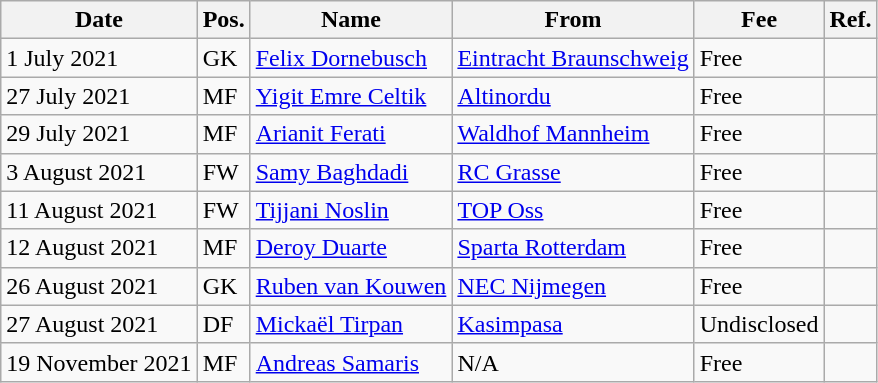<table class="wikitable">
<tr>
<th>Date</th>
<th>Pos.</th>
<th>Name</th>
<th>From</th>
<th>Fee</th>
<th>Ref.</th>
</tr>
<tr>
<td>1 July 2021</td>
<td>GK</td>
<td><a href='#'>Felix Dornebusch</a></td>
<td><a href='#'>Eintracht Braunschweig</a></td>
<td>Free</td>
<td></td>
</tr>
<tr>
<td>27 July 2021</td>
<td>MF</td>
<td><a href='#'>Yigit Emre Celtik</a></td>
<td><a href='#'>Altinordu</a></td>
<td>Free</td>
<td></td>
</tr>
<tr>
<td>29 July 2021</td>
<td>MF</td>
<td><a href='#'>Arianit Ferati</a></td>
<td><a href='#'>Waldhof Mannheim</a></td>
<td>Free</td>
<td></td>
</tr>
<tr>
<td>3 August 2021</td>
<td>FW</td>
<td><a href='#'>Samy Baghdadi</a></td>
<td><a href='#'>RC Grasse</a></td>
<td>Free</td>
<td></td>
</tr>
<tr>
<td>11 August 2021</td>
<td>FW</td>
<td><a href='#'>Tijjani Noslin</a></td>
<td><a href='#'>TOP Oss</a></td>
<td>Free</td>
<td></td>
</tr>
<tr>
<td>12 August 2021</td>
<td>MF</td>
<td><a href='#'>Deroy Duarte</a></td>
<td><a href='#'>Sparta Rotterdam</a></td>
<td>Free</td>
<td></td>
</tr>
<tr>
<td>26 August 2021</td>
<td>GK</td>
<td><a href='#'>Ruben van Kouwen</a></td>
<td><a href='#'>NEC Nijmegen</a></td>
<td>Free</td>
<td></td>
</tr>
<tr>
<td>27 August 2021</td>
<td>DF</td>
<td><a href='#'>Mickaël Tirpan</a></td>
<td><a href='#'>Kasimpasa</a></td>
<td>Undisclosed</td>
<td></td>
</tr>
<tr>
<td>19 November 2021</td>
<td>MF</td>
<td><a href='#'>Andreas Samaris</a></td>
<td>N/A</td>
<td>Free</td>
<td></td>
</tr>
</table>
